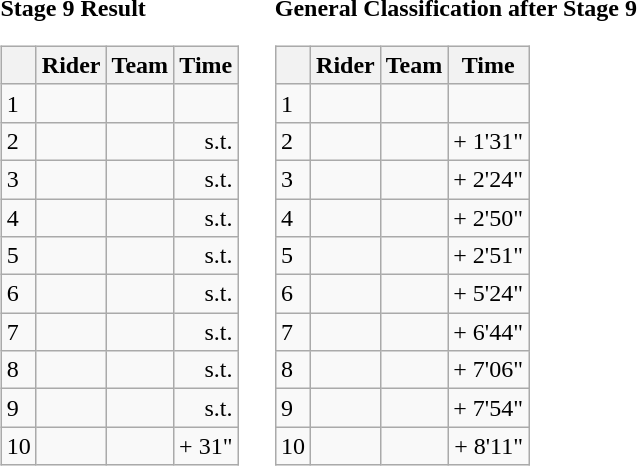<table>
<tr>
<td><strong>Stage 9 Result</strong><br><table class="wikitable">
<tr>
<th></th>
<th>Rider</th>
<th>Team</th>
<th>Time</th>
</tr>
<tr>
<td>1</td>
<td></td>
<td></td>
<td align="right"></td>
</tr>
<tr>
<td>2</td>
<td></td>
<td></td>
<td align="right">s.t.</td>
</tr>
<tr>
<td>3</td>
<td></td>
<td></td>
<td align="right">s.t.</td>
</tr>
<tr>
<td>4</td>
<td></td>
<td></td>
<td align="right">s.t.</td>
</tr>
<tr>
<td>5</td>
<td></td>
<td></td>
<td align="right">s.t.</td>
</tr>
<tr>
<td>6</td>
<td></td>
<td></td>
<td align="right">s.t.</td>
</tr>
<tr>
<td>7</td>
<td></td>
<td></td>
<td align="right">s.t.</td>
</tr>
<tr>
<td>8</td>
<td></td>
<td></td>
<td align="right">s.t.</td>
</tr>
<tr>
<td>9</td>
<td></td>
<td></td>
<td align="right">s.t.</td>
</tr>
<tr>
<td>10</td>
<td></td>
<td></td>
<td align="right">+ 31"</td>
</tr>
</table>
</td>
<td></td>
<td><strong>General Classification after Stage 9</strong><br><table class="wikitable">
<tr>
<th></th>
<th>Rider</th>
<th>Team</th>
<th>Time</th>
</tr>
<tr>
<td>1</td>
<td> </td>
<td></td>
<td align="right"></td>
</tr>
<tr>
<td>2</td>
<td></td>
<td></td>
<td align="right">+ 1'31"</td>
</tr>
<tr>
<td>3</td>
<td></td>
<td></td>
<td align="right">+ 2'24"</td>
</tr>
<tr>
<td>4</td>
<td></td>
<td></td>
<td align="right">+ 2'50"</td>
</tr>
<tr>
<td>5</td>
<td></td>
<td></td>
<td align="right">+ 2'51"</td>
</tr>
<tr>
<td>6</td>
<td> </td>
<td></td>
<td align="right">+ 5'24"</td>
</tr>
<tr>
<td>7</td>
<td></td>
<td></td>
<td align="right">+ 6'44"</td>
</tr>
<tr>
<td>8</td>
<td></td>
<td></td>
<td align="right">+ 7'06"</td>
</tr>
<tr>
<td>9</td>
<td></td>
<td></td>
<td align="right">+ 7'54"</td>
</tr>
<tr>
<td>10</td>
<td></td>
<td></td>
<td align="right">+ 8'11"</td>
</tr>
</table>
</td>
</tr>
</table>
